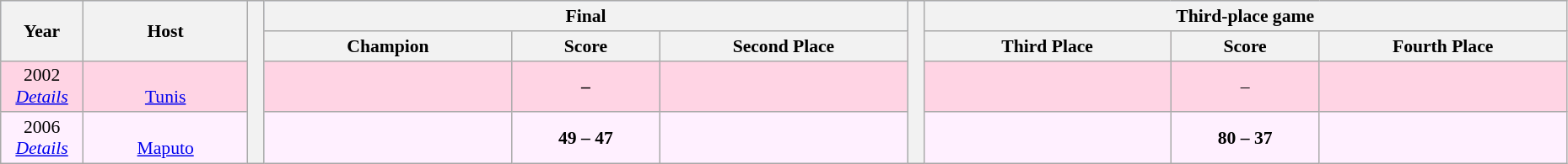<table class="wikitable" style="font-size:90%; width: 98%; text-align: center;">
<tr bgcolor=#C1D8FF>
<th rowspan=2 width=5%>Year</th>
<th rowspan=2 width=10%>Host</th>
<th width=1% rowspan=4 bgcolor=ffffff></th>
<th colspan=3>Final</th>
<th width=1% rowspan=4 bgcolor=ffffff></th>
<th colspan=3>Third-place game</th>
</tr>
<tr bgcolor=#FFD4E4>
<th width=15%>Champion</th>
<th width=9%>Score</th>
<th width=15%>Second Place</th>
<th width=15%>Third Place</th>
<th width=9%>Score</th>
<th width=15%>Fourth Place</th>
</tr>
<tr bgcolor=#FFD4E4>
<td>2002 <br> <em><a href='#'>Details</a></em></td>
<td><br><a href='#'>Tunis</a></td>
<td><strong></strong></td>
<td><strong> – </strong></td>
<td></td>
<td></td>
<td>–</td>
<td></td>
</tr>
<tr bgcolor=#fff0ff>
<td>2006 <br> <em><a href='#'>Details</a></em></td>
<td><br><a href='#'>Maputo</a></td>
<td><strong></strong></td>
<td><strong>49 – 47</strong></td>
<td></td>
<td></td>
<td><strong>80 – 37</strong></td>
<td></td>
</tr>
</table>
